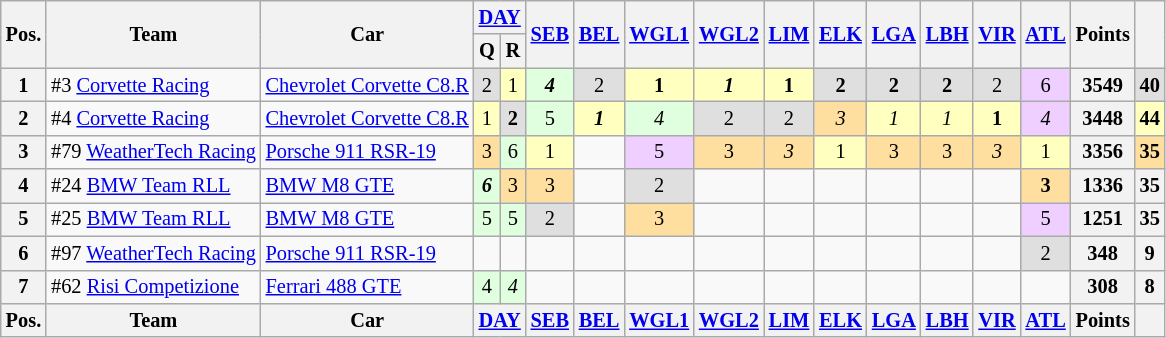<table class="wikitable" style="font-size:85%;">
<tr>
<th rowspan="2">Pos.</th>
<th rowspan="2">Team</th>
<th rowspan="2">Car</th>
<th colspan="2"><a href='#'>DAY</a></th>
<th rowspan="2"><a href='#'>SEB</a></th>
<th rowspan="2"><a href='#'>BEL</a></th>
<th rowspan="2"><a href='#'>WGL1</a></th>
<th rowspan="2"><a href='#'>WGL2</a></th>
<th rowspan="2"><a href='#'>LIM</a></th>
<th rowspan="2"><a href='#'>ELK</a></th>
<th rowspan="2"><a href='#'>LGA</a></th>
<th rowspan="2"><a href='#'>LBH</a></th>
<th rowspan="2"><a href='#'>VIR</a></th>
<th rowspan="2"><a href='#'>ATL</a></th>
<th rowspan="2">Points</th>
<th rowspan="2"></th>
</tr>
<tr>
<th>Q</th>
<th>R</th>
</tr>
<tr>
<th>1</th>
<td>#3 <a href='#'>Corvette Racing</a></td>
<td><a href='#'>Chevrolet Corvette C8.R</a></td>
<td style="background:#dfdfdf;" align="center">2</td>
<td style="background:#ffffbf;" align="center">1</td>
<td style="background:#dfffdf;" align="center"><strong><em>4</em></strong></td>
<td style="background:#dfdfdf;" align="center">2</td>
<td style="background:#ffffbf;" align="center"><strong>1</strong></td>
<td style="background:#ffffbf;" align="center"><strong><em>1</em></strong></td>
<td style="background:#ffffbf;" align="center"><strong>1</strong></td>
<td style="background:#dfdfdf;" align="center"><strong>2</strong></td>
<td style="background:#dfdfdf;" align="center"><strong>2</strong></td>
<td style="background:#dfdfdf;" align="center"><strong>2</strong></td>
<td style="background:#dfdfdf;" align="center">2</td>
<td style="background:#efcfff;" align="center">6</td>
<th>3549</th>
<th style="background:#dfdfdf;">40</th>
</tr>
<tr>
<th>2</th>
<td>#4 <a href='#'>Corvette Racing</a></td>
<td><a href='#'>Chevrolet Corvette C8.R</a></td>
<td style="background:#ffffbf;" align="center">1</td>
<td style="background:#dfdfdf;" align="center"><strong>2</strong></td>
<td style="background:#dfffdf;" align="center">5</td>
<td style="background:#ffffbf;" align="center"><strong><em>1</em></strong></td>
<td style="background:#dfffdf;" align="center"><em>4</em></td>
<td style="background:#dfdfdf;" align="center">2</td>
<td style="background:#dfdfdf;" align="center">2</td>
<td style="background:#ffdf9f;" align="center"><em>3</em></td>
<td style="background:#ffffbf;" align="center"><em>1</em></td>
<td style="background:#ffffbf;" align="center"><em>1</em></td>
<td style="background:#ffffbf;" align="center"><strong>1</strong></td>
<td style="background:#efcfff;" align="center"><em>4</em></td>
<th>3448</th>
<th style="background:#ffffbf;">44</th>
</tr>
<tr>
<th>3</th>
<td>#79 <a href='#'>WeatherTech Racing</a></td>
<td><a href='#'>Porsche 911 RSR-19</a></td>
<td style="background:#ffdf9f;" align="center">3</td>
<td style="background:#dfffdf;" align="center">6</td>
<td style="background:#ffffbf;" align="center">1</td>
<td></td>
<td style="background:#efcfff;" align="center">5</td>
<td style="background:#ffdf9f;" align="center">3</td>
<td style="background:#ffdf9f;" align="center"><em>3</em></td>
<td style="background:#ffffbf;" align="center">1</td>
<td style="background:#ffdf9f;" align="center">3</td>
<td style="background:#ffdf9f;" align="center">3</td>
<td style="background:#ffdf9f;" align="center"><em>3</em></td>
<td style="background:#ffffbf;" align="center">1</td>
<th>3356</th>
<th style="background:#ffdf9f;">35</th>
</tr>
<tr>
<th>4</th>
<td>#24 <a href='#'>BMW Team RLL</a></td>
<td><a href='#'>BMW M8 GTE</a></td>
<td style="background:#dfffdf;" align="center"><strong><em>6</em></strong></td>
<td style="background:#ffdf9f;" align="center">3</td>
<td style="background:#ffdf9f;" align="center">3</td>
<td></td>
<td style="background:#dfdfdf;" align="center">2</td>
<td></td>
<td></td>
<td></td>
<td></td>
<td></td>
<td></td>
<td style="background:#ffdf9f;" align="center"><strong>3</strong></td>
<th>1336</th>
<th>35</th>
</tr>
<tr>
<th>5</th>
<td>#25 <a href='#'>BMW Team RLL</a></td>
<td><a href='#'>BMW M8 GTE</a></td>
<td style="background:#dfffdf;" align="center">5</td>
<td style="background:#dfffdf;" align="center">5</td>
<td style="background:#dfdfdf;" align="center">2</td>
<td></td>
<td style="background:#ffdf9f;" align="center">3</td>
<td></td>
<td></td>
<td></td>
<td></td>
<td></td>
<td></td>
<td style="background:#efcfff;" align="center">5</td>
<th>1251</th>
<th>35</th>
</tr>
<tr>
<th>6</th>
<td>#97 <a href='#'>WeatherTech Racing</a></td>
<td><a href='#'>Porsche 911 RSR-19</a></td>
<td></td>
<td></td>
<td></td>
<td></td>
<td></td>
<td></td>
<td></td>
<td></td>
<td></td>
<td></td>
<td></td>
<td style="background:#dfdfdf;" align="center">2</td>
<th>348</th>
<th>9</th>
</tr>
<tr>
<th>7</th>
<td>#62 <a href='#'>Risi Competizione</a></td>
<td><a href='#'>Ferrari 488 GTE</a></td>
<td style="background:#dfffdf;" align="center">4</td>
<td style="background:#dfffdf;" align="center"><em>4</em></td>
<td></td>
<td></td>
<td></td>
<td></td>
<td></td>
<td></td>
<td></td>
<td></td>
<td></td>
<td></td>
<th>308</th>
<th>8</th>
</tr>
<tr>
<th>Pos.</th>
<th>Team</th>
<th>Car</th>
<th colspan="2"><a href='#'>DAY</a></th>
<th><a href='#'>SEB</a></th>
<th><a href='#'>BEL</a></th>
<th><a href='#'>WGL1</a></th>
<th><a href='#'>WGL2</a></th>
<th><a href='#'>LIM</a></th>
<th><a href='#'>ELK</a></th>
<th><a href='#'>LGA</a></th>
<th><a href='#'>LBH</a></th>
<th><a href='#'>VIR</a></th>
<th><a href='#'>ATL</a></th>
<th>Points</th>
<th></th>
</tr>
</table>
